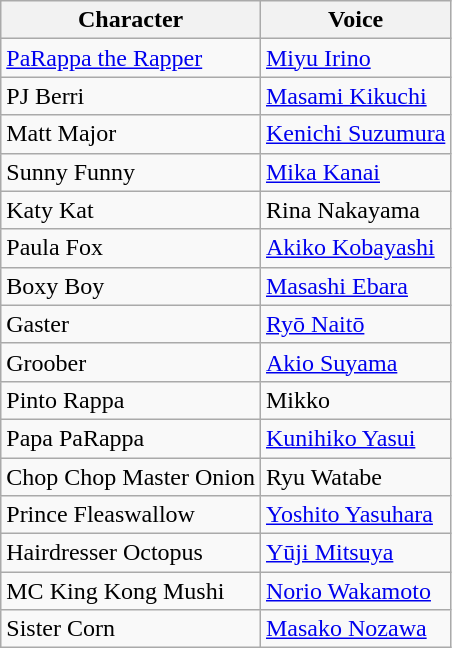<table class="wikitable">
<tr>
<th>Character</th>
<th>Voice</th>
</tr>
<tr>
<td><a href='#'>PaRappa the Rapper</a></td>
<td><a href='#'>Miyu Irino</a></td>
</tr>
<tr>
<td>PJ Berri</td>
<td><a href='#'>Masami Kikuchi</a></td>
</tr>
<tr>
<td>Matt Major</td>
<td><a href='#'>Kenichi Suzumura</a></td>
</tr>
<tr>
<td>Sunny Funny</td>
<td><a href='#'>Mika Kanai</a></td>
</tr>
<tr>
<td>Katy Kat</td>
<td>Rina Nakayama</td>
</tr>
<tr>
<td>Paula Fox</td>
<td><a href='#'>Akiko Kobayashi</a></td>
</tr>
<tr>
<td>Boxy Boy</td>
<td><a href='#'>Masashi Ebara</a></td>
</tr>
<tr>
<td>Gaster</td>
<td><a href='#'>Ryō Naitō</a></td>
</tr>
<tr>
<td>Groober</td>
<td><a href='#'>Akio Suyama</a></td>
</tr>
<tr>
<td>Pinto Rappa</td>
<td>Mikko</td>
</tr>
<tr>
<td>Papa PaRappa</td>
<td><a href='#'>Kunihiko Yasui</a></td>
</tr>
<tr>
<td>Chop Chop Master Onion</td>
<td>Ryu Watabe</td>
</tr>
<tr>
<td>Prince Fleaswallow</td>
<td><a href='#'>Yoshito Yasuhara</a></td>
</tr>
<tr>
<td>Hairdresser Octopus</td>
<td><a href='#'>Yūji Mitsuya</a></td>
</tr>
<tr>
<td>MC King Kong Mushi</td>
<td><a href='#'>Norio Wakamoto</a></td>
</tr>
<tr>
<td>Sister Corn</td>
<td><a href='#'>Masako Nozawa</a></td>
</tr>
</table>
